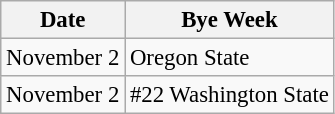<table class="wikitable" style="font-size:95%;">
<tr>
<th>Date</th>
<th colspan="1">Bye Week</th>
</tr>
<tr>
<td>November 2</td>
<td>Oregon State</td>
</tr>
<tr>
<td>November 2</td>
<td>#22 Washington State</td>
</tr>
</table>
